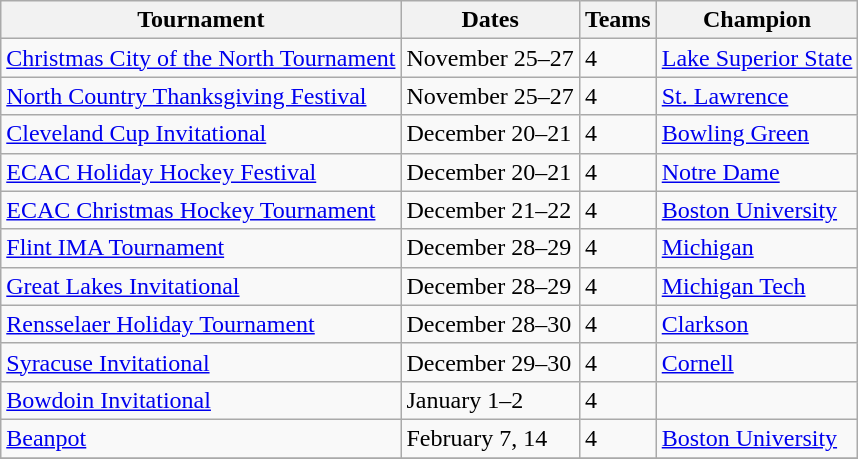<table class="wikitable">
<tr>
<th>Tournament</th>
<th>Dates</th>
<th>Teams</th>
<th>Champion</th>
</tr>
<tr>
<td><a href='#'>Christmas City of the North Tournament</a></td>
<td>November 25–27</td>
<td>4</td>
<td><a href='#'>Lake Superior State</a></td>
</tr>
<tr>
<td><a href='#'>North Country Thanksgiving Festival</a></td>
<td>November 25–27</td>
<td>4</td>
<td><a href='#'>St. Lawrence</a></td>
</tr>
<tr>
<td><a href='#'>Cleveland Cup Invitational</a></td>
<td>December 20–21</td>
<td>4</td>
<td><a href='#'>Bowling Green</a></td>
</tr>
<tr>
<td><a href='#'>ECAC Holiday Hockey Festival</a></td>
<td>December 20–21</td>
<td>4</td>
<td><a href='#'>Notre Dame</a></td>
</tr>
<tr>
<td><a href='#'>ECAC Christmas Hockey Tournament</a></td>
<td>December 21–22</td>
<td>4</td>
<td><a href='#'>Boston University</a></td>
</tr>
<tr>
<td><a href='#'>Flint IMA Tournament</a></td>
<td>December 28–29</td>
<td>4</td>
<td><a href='#'>Michigan</a></td>
</tr>
<tr>
<td><a href='#'>Great Lakes Invitational</a></td>
<td>December 28–29</td>
<td>4</td>
<td><a href='#'>Michigan Tech</a></td>
</tr>
<tr>
<td><a href='#'>Rensselaer Holiday Tournament</a></td>
<td>December 28–30</td>
<td>4</td>
<td><a href='#'>Clarkson</a></td>
</tr>
<tr>
<td><a href='#'>Syracuse Invitational</a></td>
<td>December 29–30</td>
<td>4</td>
<td><a href='#'>Cornell</a></td>
</tr>
<tr>
<td><a href='#'>Bowdoin Invitational</a></td>
<td>January 1–2</td>
<td>4</td>
<td></td>
</tr>
<tr>
<td><a href='#'>Beanpot</a></td>
<td>February 7, 14</td>
<td>4</td>
<td><a href='#'>Boston University</a></td>
</tr>
<tr>
</tr>
</table>
